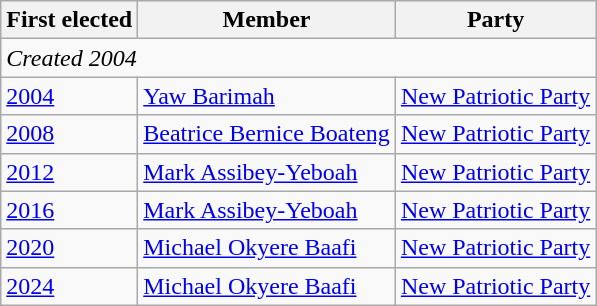<table class="wikitable">
<tr>
<th>First elected</th>
<th>Member</th>
<th>Party</th>
</tr>
<tr>
<td colspan=3><em>Created 2004</em></td>
</tr>
<tr>
<td><a href='#'>2004</a></td>
<td><a href='#'>Yaw Barimah</a></td>
<td><a href='#'>New Patriotic Party</a></td>
</tr>
<tr>
<td><a href='#'>2008</a></td>
<td><a href='#'>Beatrice Bernice Boateng</a></td>
<td><a href='#'>New Patriotic Party</a></td>
</tr>
<tr>
<td><a href='#'>2012</a></td>
<td><a href='#'>Mark Assibey-Yeboah</a></td>
<td><a href='#'>New Patriotic Party</a></td>
</tr>
<tr>
<td><a href='#'>2016</a></td>
<td><a href='#'>Mark Assibey-Yeboah</a></td>
<td><a href='#'>New Patriotic Party</a></td>
</tr>
<tr>
<td><a href='#'>2020</a></td>
<td><a href='#'>Michael Okyere Baafi</a></td>
<td><a href='#'>New Patriotic Party</a></td>
</tr>
<tr>
<td><a href='#'>2024</a></td>
<td><a href='#'>Michael Okyere Baafi</a></td>
<td><a href='#'>New Patriotic Party</a></td>
</tr>
</table>
